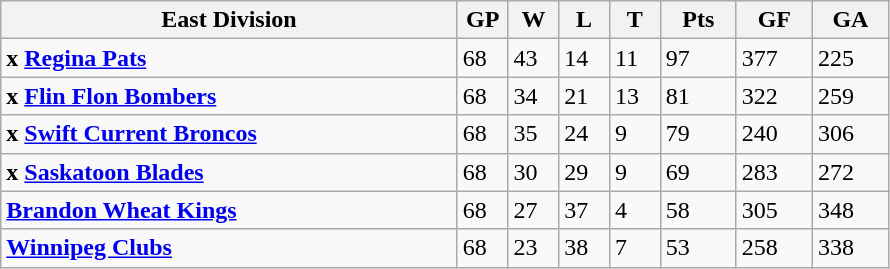<table class="wikitable">
<tr>
<th width="45%">East Division</th>
<th width="5%">GP</th>
<th width="5%">W</th>
<th width="5%">L</th>
<th width="5%">T</th>
<th width="7.5%">Pts</th>
<th width="7.5%">GF</th>
<th width="7.5%">GA</th>
</tr>
<tr>
<td><strong>x <a href='#'>Regina Pats</a></strong></td>
<td>68</td>
<td>43</td>
<td>14</td>
<td>11</td>
<td>97</td>
<td>377</td>
<td>225</td>
</tr>
<tr>
<td><strong>x <a href='#'>Flin Flon Bombers</a></strong></td>
<td>68</td>
<td>34</td>
<td>21</td>
<td>13</td>
<td>81</td>
<td>322</td>
<td>259</td>
</tr>
<tr>
<td><strong>x <a href='#'>Swift Current Broncos</a></strong></td>
<td>68</td>
<td>35</td>
<td>24</td>
<td>9</td>
<td>79</td>
<td>240</td>
<td>306</td>
</tr>
<tr>
<td><strong>x <a href='#'>Saskatoon Blades</a></strong></td>
<td>68</td>
<td>30</td>
<td>29</td>
<td>9</td>
<td>69</td>
<td>283</td>
<td>272</td>
</tr>
<tr>
<td><strong><a href='#'>Brandon Wheat Kings</a></strong></td>
<td>68</td>
<td>27</td>
<td>37</td>
<td>4</td>
<td>58</td>
<td>305</td>
<td>348</td>
</tr>
<tr>
<td><strong><a href='#'>Winnipeg Clubs</a></strong></td>
<td>68</td>
<td>23</td>
<td>38</td>
<td>7</td>
<td>53</td>
<td>258</td>
<td>338</td>
</tr>
</table>
